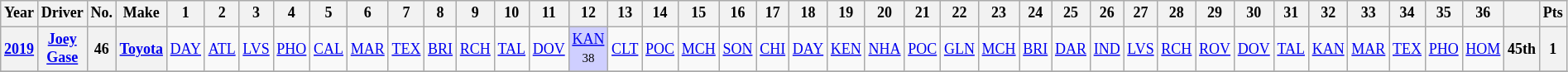<table class="wikitable" style="text-align:center; font-size:75%">
<tr>
<th>Year</th>
<th>Driver</th>
<th>No.</th>
<th>Make</th>
<th>1</th>
<th>2</th>
<th>3</th>
<th>4</th>
<th>5</th>
<th>6</th>
<th>7</th>
<th>8</th>
<th>9</th>
<th>10</th>
<th>11</th>
<th>12</th>
<th>13</th>
<th>14</th>
<th>15</th>
<th>16</th>
<th>17</th>
<th>18</th>
<th>19</th>
<th>20</th>
<th>21</th>
<th>22</th>
<th>23</th>
<th>24</th>
<th>25</th>
<th>26</th>
<th>27</th>
<th>28</th>
<th>29</th>
<th>30</th>
<th>31</th>
<th>32</th>
<th>33</th>
<th>34</th>
<th>35</th>
<th>36</th>
<th></th>
<th>Pts</th>
</tr>
<tr>
<th><a href='#'>2019</a></th>
<th><a href='#'>Joey Gase</a></th>
<th>46</th>
<th><a href='#'>Toyota</a></th>
<td><a href='#'>DAY</a></td>
<td><a href='#'>ATL</a></td>
<td><a href='#'>LVS</a></td>
<td><a href='#'>PHO</a></td>
<td><a href='#'>CAL</a></td>
<td><a href='#'>MAR</a></td>
<td><a href='#'>TEX</a></td>
<td><a href='#'>BRI</a></td>
<td><a href='#'>RCH</a></td>
<td><a href='#'>TAL</a></td>
<td><a href='#'>DOV</a></td>
<td style="background:#CFCFFF;"><a href='#'>KAN</a><br><small>38</small></td>
<td><a href='#'>CLT</a></td>
<td><a href='#'>POC</a></td>
<td><a href='#'>MCH</a></td>
<td><a href='#'>SON</a></td>
<td><a href='#'>CHI</a></td>
<td><a href='#'>DAY</a></td>
<td><a href='#'>KEN</a></td>
<td><a href='#'>NHA</a></td>
<td><a href='#'>POC</a></td>
<td><a href='#'>GLN</a></td>
<td><a href='#'>MCH</a></td>
<td><a href='#'>BRI</a></td>
<td><a href='#'>DAR</a></td>
<td><a href='#'>IND</a></td>
<td><a href='#'>LVS</a></td>
<td><a href='#'>RCH</a></td>
<td><a href='#'>ROV</a></td>
<td><a href='#'>DOV</a></td>
<td><a href='#'>TAL</a></td>
<td><a href='#'>KAN</a></td>
<td><a href='#'>MAR</a></td>
<td><a href='#'>TEX</a></td>
<td><a href='#'>PHO</a></td>
<td><a href='#'>HOM</a></td>
<th>45th</th>
<th>1</th>
</tr>
<tr>
</tr>
</table>
